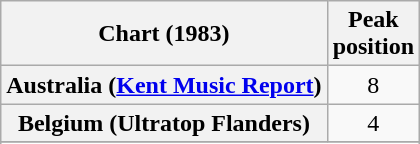<table class="wikitable sortable plainrowheaders" style="text-align:center">
<tr>
<th>Chart (1983)</th>
<th>Peak<br>position</th>
</tr>
<tr>
<th scope="row">Australia (<a href='#'>Kent Music Report</a>)</th>
<td align="center">8</td>
</tr>
<tr>
<th>Belgium (Ultratop Flanders)</th>
<td align="center">4</td>
</tr>
<tr>
</tr>
<tr>
</tr>
</table>
